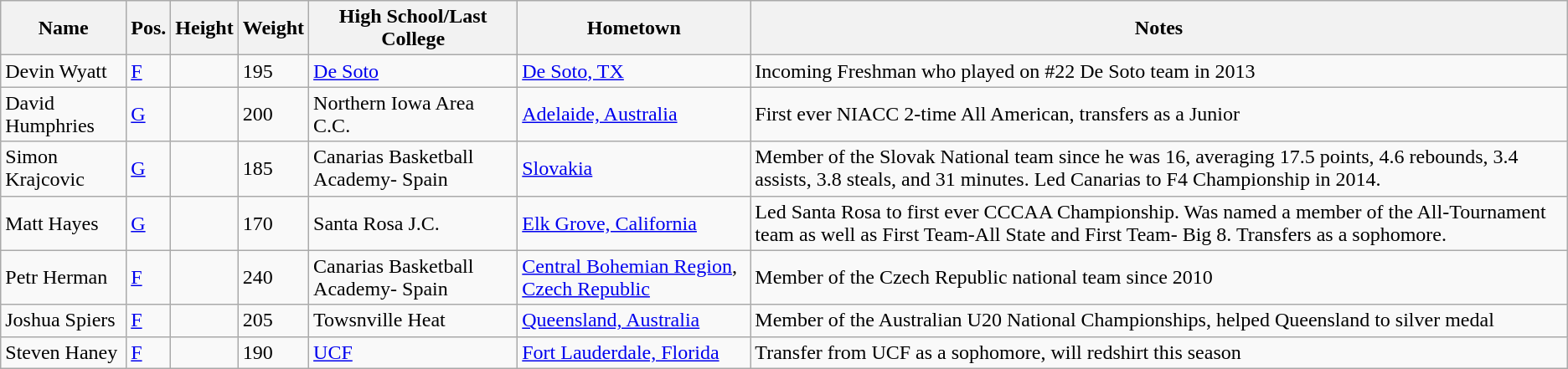<table class="wikitable sortable" border="1">
<tr>
<th>Name</th>
<th>Pos.</th>
<th>Height</th>
<th>Weight</th>
<th>High School/Last College</th>
<th>Hometown</th>
<th class="unsortable">Notes</th>
</tr>
<tr>
<td>Devin Wyatt</td>
<td><a href='#'>F</a></td>
<td></td>
<td>195</td>
<td><a href='#'>De Soto</a></td>
<td><a href='#'>De Soto, TX</a></td>
<td>Incoming Freshman who played on #22 De Soto team in 2013</td>
</tr>
<tr>
<td>David Humphries</td>
<td><a href='#'>G</a></td>
<td></td>
<td>200</td>
<td>Northern Iowa Area C.C.</td>
<td><a href='#'>Adelaide, Australia</a></td>
<td>First ever NIACC 2-time All American, transfers as a Junior</td>
</tr>
<tr>
<td>Simon Krajcovic</td>
<td><a href='#'>G</a></td>
<td></td>
<td>185</td>
<td>Canarias Basketball Academy- Spain</td>
<td><a href='#'>Slovakia</a></td>
<td>Member of the Slovak National team since he was 16, averaging 17.5 points, 4.6 rebounds, 3.4 assists, 3.8 steals, and 31 minutes. Led Canarias to F4 Championship in 2014.</td>
</tr>
<tr>
<td>Matt Hayes</td>
<td><a href='#'>G</a></td>
<td></td>
<td>170</td>
<td>Santa Rosa J.C.</td>
<td><a href='#'>Elk Grove, California</a></td>
<td>Led Santa Rosa to first ever CCCAA Championship. Was named a member of the All-Tournament team as well as First Team-All State and First Team- Big 8. Transfers as a sophomore.</td>
</tr>
<tr>
<td>Petr Herman</td>
<td><a href='#'>F</a></td>
<td></td>
<td>240</td>
<td>Canarias Basketball Academy- Spain</td>
<td><a href='#'>Central Bohemian Region</a>, <a href='#'>Czech Republic</a></td>
<td>Member of the Czech Republic national team since 2010</td>
</tr>
<tr>
<td>Joshua Spiers</td>
<td><a href='#'>F</a></td>
<td></td>
<td>205</td>
<td>Towsnville Heat</td>
<td><a href='#'>Queensland, Australia</a></td>
<td>Member of the Australian U20 National Championships, helped Queensland to silver medal</td>
</tr>
<tr>
<td>Steven Haney</td>
<td><a href='#'>F</a></td>
<td></td>
<td>190</td>
<td><a href='#'>UCF</a></td>
<td><a href='#'>Fort Lauderdale, Florida</a></td>
<td>Transfer from UCF as a sophomore, will redshirt this season</td>
</tr>
</table>
